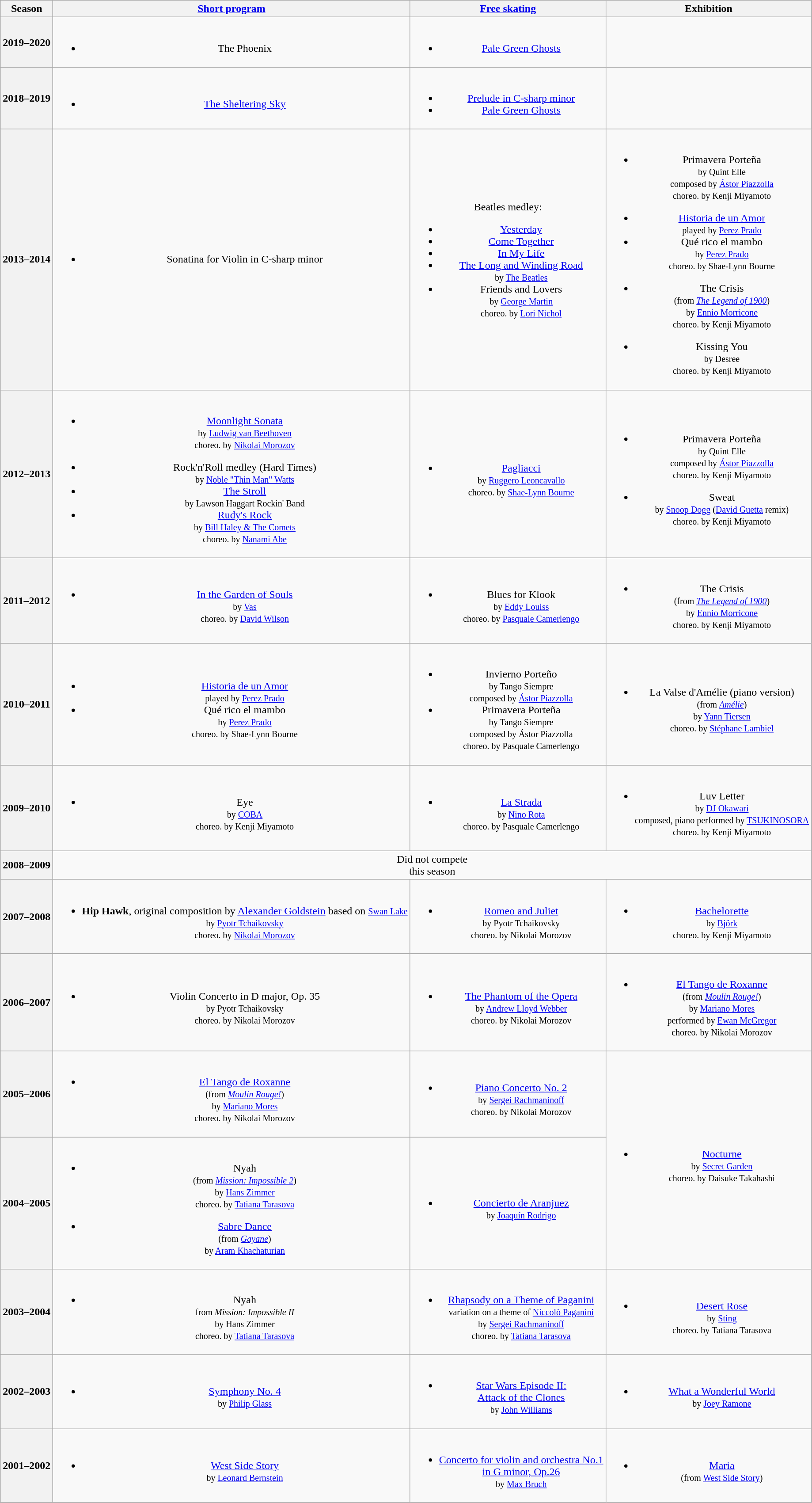<table class="wikitable" style="text-align:center">
<tr>
<th>Season</th>
<th><a href='#'>Short program</a></th>
<th><a href='#'>Free skating</a></th>
<th>Exhibition</th>
</tr>
<tr>
<th>2019–2020<br></th>
<td><br><ul><li>The Phoenix<br> </li></ul></td>
<td><br><ul><li><a href='#'>Pale Green Ghosts</a> <br> </li></ul></td>
<td></td>
</tr>
<tr>
<th>2018–2019 <br> </th>
<td><br><ul><li><a href='#'>The Sheltering Sky</a> <br> </li></ul></td>
<td><br><ul><li><a href='#'>Prelude in C-sharp minor</a> <br> </li><li><a href='#'>Pale Green Ghosts</a> <br> </li></ul></td>
<td></td>
</tr>
<tr>
<th>2013–2014 <br> </th>
<td><br><ul><li>Sonatina for Violin in C-sharp minor <br> <br> </li></ul></td>
<td><br>Beatles medley:<ul><li><a href='#'>Yesterday</a></li><li><a href='#'>Come Together</a></li><li><a href='#'>In My Life</a></li><li><a href='#'>The Long and Winding Road</a> <br><small> by <a href='#'>The Beatles</a> </small></li><li>Friends and Lovers <br><small> by <a href='#'>George Martin</a> <br> choreo. by <a href='#'>Lori Nichol</a> </small></li></ul></td>
<td><br><ul><li>Primavera Porteña <br><small> by Quint Elle <br> composed by <a href='#'>Ástor Piazzolla</a> <br> choreo. by Kenji Miyamoto </small></li></ul><ul><li><a href='#'>Historia de un Amor</a> <br><small> played by <a href='#'>Perez Prado</a> </small></li><li>Qué rico el mambo <br><small> by <a href='#'>Perez Prado</a> <br> choreo. by Shae-Lynn Bourne </small></li></ul><ul><li>The Crisis <br><small> (from <em><a href='#'>The Legend of 1900</a></em>) <br> by <a href='#'>Ennio Morricone</a> <br> choreo. by Kenji Miyamoto </small></li></ul><ul><li>Kissing You <br><small> by Desree <br> choreo. by Kenji Miyamoto </small></li></ul></td>
</tr>
<tr>
<th>2012–2013 <br> </th>
<td><br><ul><li><a href='#'>Moonlight Sonata</a> <br><small> by <a href='#'>Ludwig van Beethoven</a> <br> choreo. by <a href='#'>Nikolai Morozov</a></small></li></ul><ul><li>Rock'n'Roll medley (Hard Times) <br><small> by <a href='#'>Noble "Thin Man" Watts</a> </small></li><li><a href='#'>The Stroll</a> <br><small> by Lawson Haggart Rockin' Band </small></li><li><a href='#'>Rudy's Rock</a> <br><small> by <a href='#'>Bill Haley & The Comets</a> <br> choreo. by <a href='#'>Nanami Abe</a> </small></li></ul></td>
<td><br><ul><li><a href='#'>Pagliacci</a> <br><small> by <a href='#'>Ruggero Leoncavallo</a> <br> choreo. by <a href='#'>Shae-Lynn Bourne</a> </small></li></ul></td>
<td><br><ul><li>Primavera Porteña <br><small> by Quint Elle <br> composed by <a href='#'>Ástor Piazzolla</a> <br> choreo. by Kenji Miyamoto </small></li></ul><ul><li>Sweat <br><small> by <a href='#'>Snoop Dogg</a> (<a href='#'>David Guetta</a> remix) <br> choreo. by Kenji Miyamoto </small></li></ul></td>
</tr>
<tr>
<th>2011–2012 <br> </th>
<td><br><ul><li><a href='#'>In the Garden of Souls</a> <br><small> by <a href='#'>Vas</a> <br> choreo. by <a href='#'>David Wilson</a> </small></li></ul></td>
<td><br><ul><li>Blues for Klook <br><small> by <a href='#'>Eddy Louiss</a> <br> choreo. by <a href='#'>Pasquale Camerlengo</a> </small></li></ul></td>
<td><br><ul><li>The Crisis <br><small> (from <em><a href='#'>The Legend of 1900</a></em>) <br> by <a href='#'>Ennio Morricone</a> <br> choreo. by Kenji Miyamoto </small></li></ul></td>
</tr>
<tr>
<th>2010–2011 <br> </th>
<td><br><ul><li><a href='#'>Historia de un Amor</a> <br><small> played by <a href='#'>Perez Prado</a> </small></li><li>Qué rico el mambo <br><small> by <a href='#'>Perez Prado</a> <br> choreo. by Shae-Lynn Bourne </small></li></ul></td>
<td><br><ul><li>Invierno Porteño <br><small> by Tango Siempre <br> composed by <a href='#'>Ástor Piazzolla</a> </small></li><li>Primavera Porteña <br><small> by Tango Siempre <br> composed by Ástor Piazzolla <br> choreo. by Pasquale Camerlengo </small></li></ul></td>
<td><br><ul><li>La Valse d'Amélie (piano version) <br><small> (from <em><a href='#'>Amélie</a></em>) <br> by <a href='#'>Yann Tiersen</a> <br> choreo. by <a href='#'>Stéphane Lambiel</a> </small></li></ul></td>
</tr>
<tr>
<th>2009–2010 <br> </th>
<td><br><ul><li>Eye <br><small> by <a href='#'>COBA</a> <br> choreo. by Kenji Miyamoto </small></li></ul></td>
<td><br><ul><li><a href='#'>La Strada</a><br><small> by <a href='#'>Nino Rota</a> <br> choreo. by Pasquale Camerlengo </small></li></ul></td>
<td><br><ul><li>Luv Letter <br><small>by <a href='#'>DJ Okawari</a> <br> composed, piano performed by <a href='#'>TSUKINOSORA</a> <br> choreo. by Kenji Miyamoto </small></li></ul></td>
</tr>
<tr>
<th>2008–2009</th>
<td colspan=3>Did not compete <br> this season</td>
</tr>
<tr>
<th>2007–2008 <br> </th>
<td><br><ul><li><strong>Hip Hawk</strong>, original composition by <a href='#'>Alexander Goldstein</a> based on <small><a href='#'>Swan Lake</a> <br> by <a href='#'>Pyotr Tchaikovsky</a> <br> choreo. by <a href='#'>Nikolai Morozov</a> </small></li></ul></td>
<td><br><ul><li><a href='#'>Romeo and Juliet</a> <br><small> by Pyotr Tchaikovsky <br> choreo. by Nikolai Morozov </small></li></ul></td>
<td><br><ul><li><a href='#'>Bachelorette</a> <br><small>by <a href='#'>Björk</a> <br> choreo. by Kenji Miyamoto </small></li></ul></td>
</tr>
<tr>
<th>2006–2007 <br> </th>
<td><br><ul><li>Violin Concerto in D major, Op. 35 <br><small> by Pyotr Tchaikovsky <br> choreo. by Nikolai Morozov </small></li></ul></td>
<td><br><ul><li><a href='#'>The Phantom of the Opera</a> <br><small> by <a href='#'>Andrew Lloyd Webber</a> <br> choreo. by Nikolai Morozov  </small></li></ul></td>
<td><br><ul><li><a href='#'>El Tango de Roxanne</a> <br><small> (from <em><a href='#'>Moulin Rouge!</a></em>) <br> by <a href='#'>Mariano Mores</a> <br> performed by <a href='#'>Ewan McGregor</a> <br> choreo. by Nikolai Morozov </small></li></ul></td>
</tr>
<tr>
<th>2005–2006 <br> </th>
<td><br><ul><li><a href='#'>El Tango de Roxanne</a> <br><small> (from <em><a href='#'>Moulin Rouge!</a></em>) <br> by <a href='#'>Mariano Mores</a> <br> choreo. by Nikolai Morozov </small></li></ul></td>
<td><br><ul><li><a href='#'>Piano Concerto No. 2</a> <br><small> by <a href='#'>Sergei Rachmaninoff</a> <br> choreo. by Nikolai Morozov </small></li></ul></td>
<td rowspan=2><br><ul><li><a href='#'>Nocturne</a> <br><small> by <a href='#'>Secret Garden</a> <br>choreo. by Daisuke Takahashi </small></li></ul></td>
</tr>
<tr>
<th>2004–2005 <br> </th>
<td><br><ul><li>Nyah <br><small> (from <em><a href='#'>Mission: Impossible 2</a></em>) <br> by <a href='#'>Hans Zimmer</a> <br> choreo. by <a href='#'>Tatiana Tarasova</a> </small></li></ul><ul><li><a href='#'>Sabre Dance</a><br><small> (from <em><a href='#'>Gayane</a></em>)</small> <br><small> by <a href='#'>Aram Khachaturian</a> </small></li></ul></td>
<td><br><ul><li><a href='#'>Concierto de Aranjuez</a> <br><small> by <a href='#'>Joaquín Rodrigo</a> </small></li></ul></td>
</tr>
<tr>
<th>2003–2004 <br> </th>
<td><br><ul><li>Nyah <br><small> from <em>Mission: Impossible II</em> <br> by Hans Zimmer <br> choreo. by <a href='#'>Tatiana Tarasova</a> </small></li></ul></td>
<td><br><ul><li><a href='#'>Rhapsody on a Theme of Paganini</a> <br><small> variation on a theme of <a href='#'>Niccolò Paganini</a> <br> by <a href='#'>Sergei Rachmaninoff</a> <br> choreo. by <a href='#'>Tatiana Tarasova</a> </small></li></ul></td>
<td><br><ul><li><a href='#'>Desert Rose</a> <br><small> by <a href='#'>Sting</a> <br> choreo. by Tatiana Tarasova </small></li></ul></td>
</tr>
<tr>
<th>2002–2003 <br> </th>
<td><br><ul><li><a href='#'>Symphony No. 4</a> <br><small> by <a href='#'>Philip Glass</a> </small></li></ul></td>
<td><br><ul><li><a href='#'>Star Wars Episode II:<br>Attack of the Clones</a> <br><small> by <a href='#'>John Williams</a> </small></li></ul></td>
<td><br><ul><li><a href='#'>What a Wonderful World</a> <br><small> by <a href='#'>Joey Ramone</a> </small></li></ul></td>
</tr>
<tr>
<th>2001–2002 <br> </th>
<td><br><ul><li><a href='#'>West Side Story</a> <br><small> by <a href='#'>Leonard Bernstein</a> </small></li></ul></td>
<td><br><ul><li><a href='#'>Concerto for violin and orchestra No.1 <br>in G minor, Op.26</a> <br><small> by <a href='#'>Max Bruch</a> </small></li></ul></td>
<td><br><ul><li><a href='#'>Maria</a> <br><small> (from <a href='#'>West Side Story</a>) </small></li></ul></td>
</tr>
</table>
